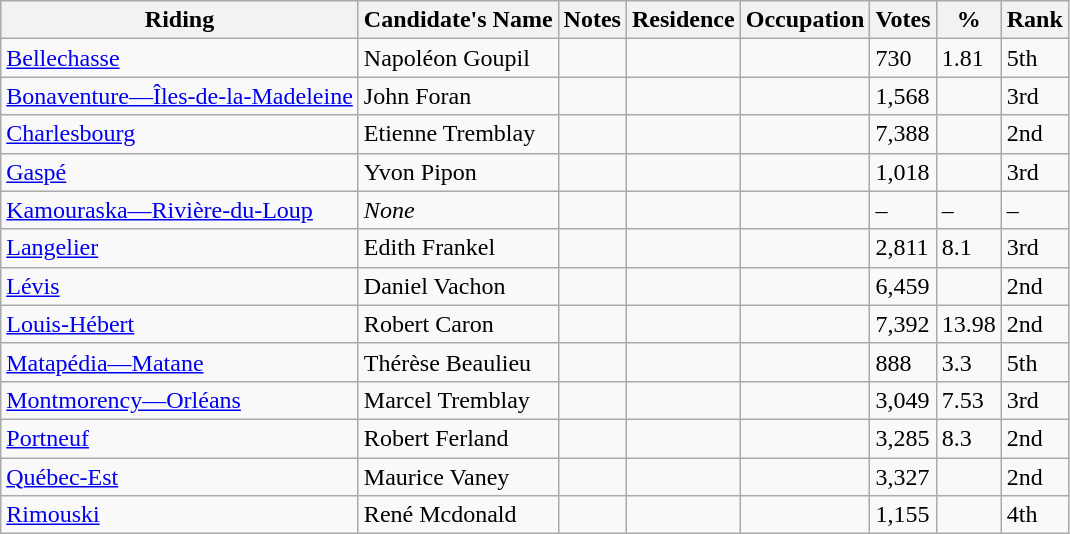<table class="wikitable sortable">
<tr>
<th>Riding<br></th>
<th>Candidate's Name</th>
<th>Notes</th>
<th>Residence</th>
<th>Occupation</th>
<th>Votes</th>
<th>%</th>
<th>Rank</th>
</tr>
<tr>
<td><a href='#'>Bellechasse</a></td>
<td>Napoléon Goupil</td>
<td></td>
<td></td>
<td></td>
<td>730</td>
<td>1.81</td>
<td>5th</td>
</tr>
<tr>
<td><a href='#'>Bonaventure—Îles-de-la-Madeleine</a></td>
<td>John Foran</td>
<td></td>
<td></td>
<td></td>
<td>1,568</td>
<td></td>
<td>3rd</td>
</tr>
<tr>
<td><a href='#'>Charlesbourg</a></td>
<td>Etienne Tremblay</td>
<td></td>
<td></td>
<td></td>
<td>7,388</td>
<td></td>
<td>2nd</td>
</tr>
<tr>
<td><a href='#'>Gaspé</a></td>
<td>Yvon Pipon</td>
<td></td>
<td></td>
<td></td>
<td>1,018</td>
<td></td>
<td>3rd</td>
</tr>
<tr>
<td><a href='#'>Kamouraska—Rivière-du-Loup</a></td>
<td><em>None</em></td>
<td></td>
<td></td>
<td></td>
<td>–</td>
<td>–</td>
<td>–</td>
</tr>
<tr>
<td><a href='#'>Langelier</a></td>
<td>Edith Frankel</td>
<td></td>
<td></td>
<td></td>
<td>2,811</td>
<td>8.1</td>
<td>3rd</td>
</tr>
<tr>
<td><a href='#'>Lévis</a></td>
<td>Daniel Vachon</td>
<td></td>
<td></td>
<td></td>
<td>6,459</td>
<td></td>
<td>2nd</td>
</tr>
<tr>
<td><a href='#'>Louis-Hébert</a></td>
<td>Robert Caron</td>
<td></td>
<td></td>
<td></td>
<td>7,392</td>
<td>13.98</td>
<td>2nd</td>
</tr>
<tr>
<td><a href='#'>Matapédia—Matane</a></td>
<td>Thérèse Beaulieu</td>
<td></td>
<td></td>
<td></td>
<td>888</td>
<td>3.3</td>
<td>5th</td>
</tr>
<tr>
<td><a href='#'>Montmorency—Orléans</a></td>
<td>Marcel Tremblay</td>
<td></td>
<td></td>
<td></td>
<td>3,049</td>
<td>7.53</td>
<td>3rd</td>
</tr>
<tr>
<td><a href='#'>Portneuf</a></td>
<td>Robert Ferland</td>
<td></td>
<td></td>
<td></td>
<td>3,285</td>
<td>8.3</td>
<td>2nd</td>
</tr>
<tr>
<td><a href='#'>Québec-Est</a></td>
<td>Maurice Vaney</td>
<td></td>
<td></td>
<td></td>
<td>3,327</td>
<td></td>
<td>2nd</td>
</tr>
<tr>
<td><a href='#'>Rimouski</a></td>
<td>René Mcdonald</td>
<td></td>
<td></td>
<td></td>
<td>1,155</td>
<td></td>
<td>4th</td>
</tr>
</table>
